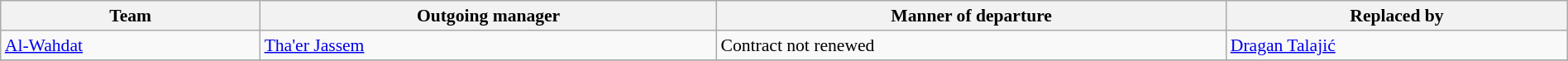<table class="wikitable"  text-align: center;" style="font-size: 90%"  width=100%>
<tr>
<th>Team</th>
<th>Outgoing manager</th>
<th>Manner of departure</th>
<th>Replaced by</th>
</tr>
<tr>
<td><a href='#'>Al-Wahdat</a></td>
<td> <a href='#'>Tha'er Jassem</a></td>
<td>Contract not renewed</td>
<td> <a href='#'>Dragan Talajić</a></td>
</tr>
<tr>
</tr>
</table>
